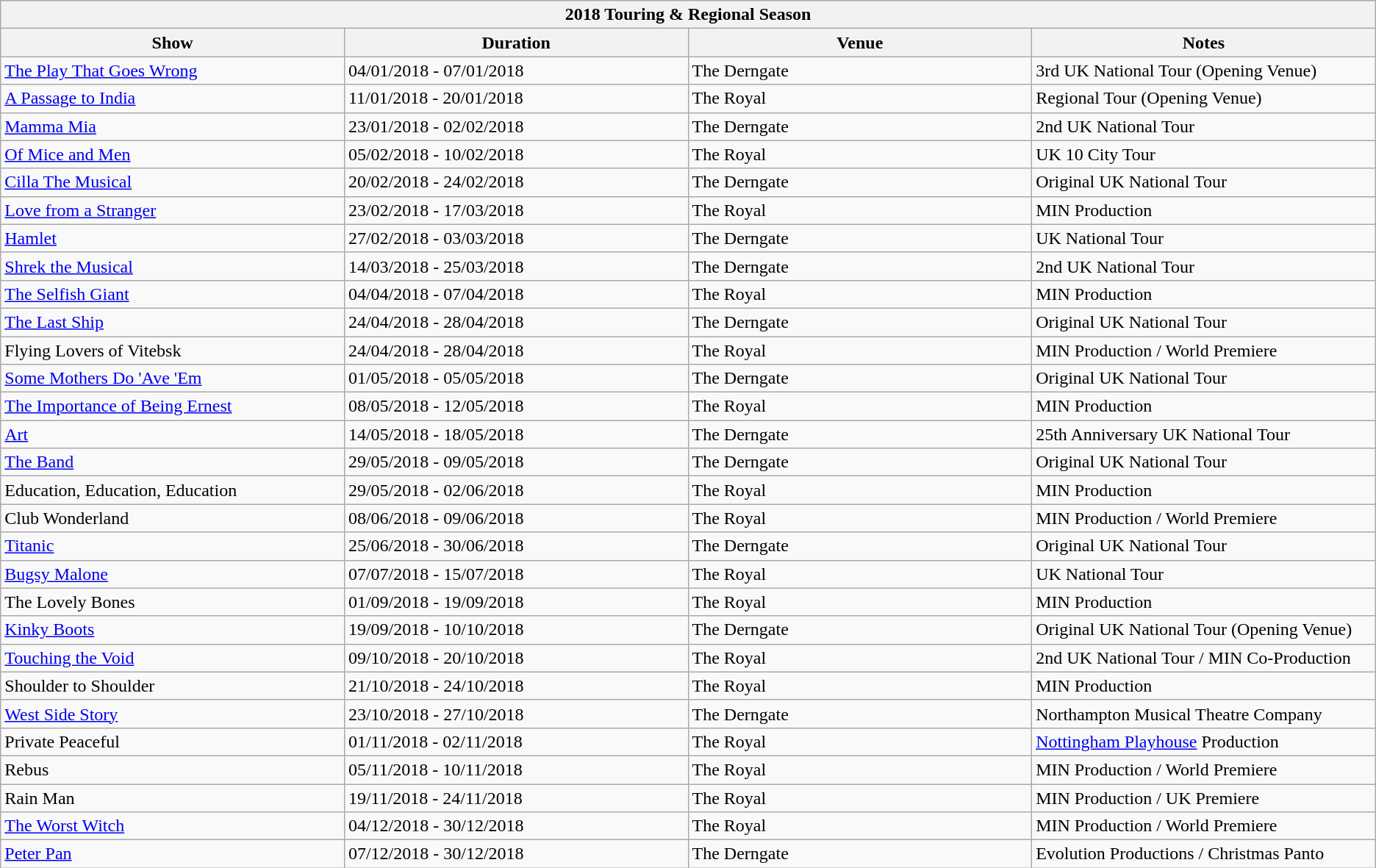<table class="wikitable collapsible autocollapse">
<tr>
<th colspan="4">2018 Touring & Regional Season </th>
</tr>
<tr>
<th width="10%">Show</th>
<th width="10%">Duration</th>
<th width="10%">Venue</th>
<th width="10%">Notes</th>
</tr>
<tr>
<td><a href='#'>The Play That Goes Wrong</a></td>
<td>04/01/2018 - 07/01/2018</td>
<td>The Derngate</td>
<td>3rd UK National Tour (Opening Venue)</td>
</tr>
<tr>
<td><a href='#'>A Passage to India</a></td>
<td>11/01/2018 - 20/01/2018</td>
<td>The Royal</td>
<td>Regional Tour (Opening Venue)</td>
</tr>
<tr>
<td><a href='#'>Mamma Mia</a></td>
<td>23/01/2018 - 02/02/2018</td>
<td>The Derngate</td>
<td>2nd UK National Tour</td>
</tr>
<tr>
<td><a href='#'>Of Mice and Men</a></td>
<td>05/02/2018 - 10/02/2018</td>
<td>The Royal</td>
<td>UK 10 City Tour</td>
</tr>
<tr>
<td><a href='#'>Cilla The Musical</a></td>
<td>20/02/2018 - 24/02/2018</td>
<td>The Derngate</td>
<td>Original UK National Tour</td>
</tr>
<tr>
<td><a href='#'>Love from a Stranger</a></td>
<td>23/02/2018 - 17/03/2018</td>
<td>The Royal</td>
<td>MIN Production</td>
</tr>
<tr>
<td><a href='#'>Hamlet</a></td>
<td>27/02/2018 - 03/03/2018</td>
<td>The Derngate</td>
<td>UK National Tour</td>
</tr>
<tr>
<td><a href='#'>Shrek the Musical</a></td>
<td>14/03/2018 - 25/03/2018</td>
<td>The Derngate</td>
<td>2nd UK National Tour</td>
</tr>
<tr>
<td><a href='#'>The Selfish Giant</a></td>
<td>04/04/2018 - 07/04/2018</td>
<td>The Royal</td>
<td>MIN Production</td>
</tr>
<tr>
<td><a href='#'>The Last Ship</a></td>
<td>24/04/2018 - 28/04/2018</td>
<td>The Derngate</td>
<td>Original UK National Tour</td>
</tr>
<tr>
<td>Flying Lovers of Vitebsk</td>
<td>24/04/2018 - 28/04/2018</td>
<td>The Royal</td>
<td>MIN Production / World Premiere</td>
</tr>
<tr>
<td><a href='#'>Some Mothers Do 'Ave 'Em</a></td>
<td>01/05/2018 - 05/05/2018</td>
<td>The Derngate</td>
<td>Original UK National Tour</td>
</tr>
<tr>
<td><a href='#'>The Importance of Being Ernest</a></td>
<td>08/05/2018 - 12/05/2018</td>
<td>The Royal</td>
<td>MIN Production</td>
</tr>
<tr>
<td><a href='#'>Art</a></td>
<td>14/05/2018 - 18/05/2018</td>
<td>The Derngate</td>
<td>25th Anniversary UK National Tour</td>
</tr>
<tr>
<td><a href='#'>The Band</a></td>
<td>29/05/2018 - 09/05/2018</td>
<td>The Derngate</td>
<td>Original UK National Tour</td>
</tr>
<tr>
<td>Education, Education, Education</td>
<td>29/05/2018 - 02/06/2018</td>
<td>The Royal</td>
<td>MIN Production</td>
</tr>
<tr>
<td>Club Wonderland</td>
<td>08/06/2018 - 09/06/2018</td>
<td>The Royal</td>
<td>MIN Production / World Premiere</td>
</tr>
<tr>
<td><a href='#'>Titanic</a></td>
<td>25/06/2018 - 30/06/2018</td>
<td>The Derngate</td>
<td>Original UK National Tour</td>
</tr>
<tr>
<td><a href='#'>Bugsy Malone</a></td>
<td>07/07/2018 - 15/07/2018</td>
<td>The Royal</td>
<td>UK National Tour</td>
</tr>
<tr>
<td>The Lovely Bones</td>
<td>01/09/2018 - 19/09/2018</td>
<td>The Royal</td>
<td>MIN Production</td>
</tr>
<tr>
<td><a href='#'>Kinky Boots</a></td>
<td>19/09/2018 - 10/10/2018</td>
<td>The Derngate</td>
<td>Original UK National Tour (Opening Venue)</td>
</tr>
<tr>
<td><a href='#'>Touching the Void</a></td>
<td>09/10/2018 - 20/10/2018</td>
<td>The Royal</td>
<td>2nd UK National Tour / MIN Co-Production</td>
</tr>
<tr>
<td>Shoulder to Shoulder</td>
<td>21/10/2018 - 24/10/2018</td>
<td>The Royal</td>
<td>MIN Production</td>
</tr>
<tr>
<td><a href='#'>West Side Story</a></td>
<td>23/10/2018 - 27/10/2018</td>
<td>The Derngate</td>
<td>Northampton Musical Theatre Company</td>
</tr>
<tr>
<td>Private Peaceful</td>
<td>01/11/2018 - 02/11/2018</td>
<td>The Royal</td>
<td><a href='#'>Nottingham Playhouse</a> Production</td>
</tr>
<tr>
<td>Rebus</td>
<td>05/11/2018 - 10/11/2018</td>
<td>The Royal</td>
<td>MIN Production / World Premiere</td>
</tr>
<tr>
<td>Rain Man</td>
<td>19/11/2018 - 24/11/2018</td>
<td>The Royal</td>
<td>MIN Production / UK Premiere</td>
</tr>
<tr>
<td><a href='#'>The Worst Witch</a></td>
<td>04/12/2018 - 30/12/2018</td>
<td>The Royal</td>
<td>MIN Production / World Premiere</td>
</tr>
<tr>
<td><a href='#'>Peter Pan</a></td>
<td>07/12/2018 - 30/12/2018</td>
<td>The Derngate</td>
<td>Evolution Productions / Christmas Panto</td>
</tr>
</table>
